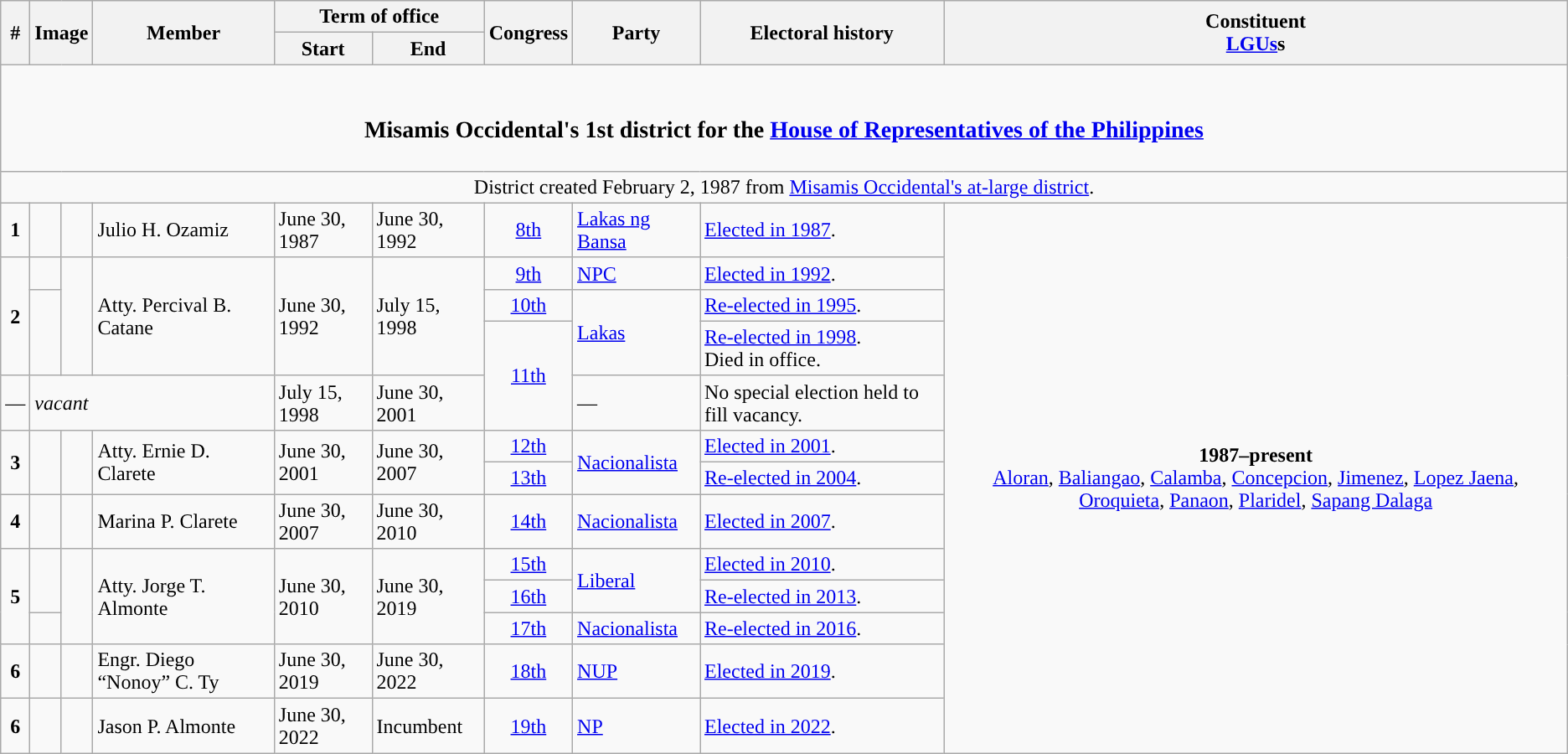<table class=wikitable>
<tr>
<th rowspan="2">#</th>
<th rowspan="2" colspan=2>Image</th>
<th rowspan="2">Member</th>
<th colspan=2>Term of office</th>
<th rowspan="2">Congress</th>
<th rowspan="2">Party</th>
<th rowspan="2">Electoral history</th>
<th rowspan="2">Constituent<br><a href='#'>LGUs</a>s</th>
</tr>
<tr>
<th>Start</th>
<th>End</th>
</tr>
<tr>
<td colspan="10" style="text-align:center;"><br><h3>Misamis Occidental's 1st district for the <a href='#'>House of Representatives of the Philippines</a></h3></td>
</tr>
<tr>
<td colspan="10" style="text-align:center;">District created February 2, 1987 from <a href='#'>Misamis Occidental's at-large district</a>.</td>
</tr>
<tr>
<td style="text-align:center;"><strong>1</strong></td>
<td style="color:inherit;background:"></td>
<td></td>
<td>Julio H. Ozamiz</td>
<td>June 30, 1987</td>
<td>June 30, 1992</td>
<td style="text-align:center;"><a href='#'>8th</a></td>
<td><a href='#'>Lakas ng Bansa</a></td>
<td><a href='#'>Elected in 1987</a>.</td>
<td rowspan="13" style="text-align:center;"><strong>1987–present</strong><br><a href='#'>Aloran</a>, <a href='#'>Baliangao</a>, <a href='#'>Calamba</a>, <a href='#'>Concepcion</a>, <a href='#'>Jimenez</a>, <a href='#'>Lopez Jaena</a>, <a href='#'>Oroquieta</a>, <a href='#'>Panaon</a>, <a href='#'>Plaridel</a>, <a href='#'>Sapang Dalaga</a></td>
</tr>
<tr>
<td rowspan="3" style="text-align:center;"><strong>2</strong></td>
<td style="color:inherit;background:"></td>
<td rowspan="3"></td>
<td rowspan="3">Atty. Percival B. Catane</td>
<td rowspan="3">June 30, 1992</td>
<td rowspan="3">July 15, 1998</td>
<td style="text-align:center;"><a href='#'>9th</a></td>
<td><a href='#'>NPC</a></td>
<td><a href='#'>Elected in 1992</a>.</td>
</tr>
<tr>
<td rowspan="2" style="color:inherit;background:"></td>
<td style="text-align:center;"><a href='#'>10th</a></td>
<td rowspan="2"><a href='#'>Lakas</a></td>
<td><a href='#'>Re-elected in 1995</a>.</td>
</tr>
<tr>
<td rowspan="2" style="text-align:center;"><a href='#'>11th</a></td>
<td><a href='#'>Re-elected in 1998</a>.<br>Died in office.</td>
</tr>
<tr>
<td style="text-align:center;">—</td>
<td colspan="3"><em>vacant</em></td>
<td>July 15, 1998</td>
<td>June 30, 2001</td>
<td>—</td>
<td>No special election held to fill vacancy.</td>
</tr>
<tr>
<td rowspan="2" style="text-align:center;"><strong>3</strong></td>
<td rowspan="2" style="color:inherit;background:"></td>
<td rowspan="2"></td>
<td rowspan="2">Atty. Ernie D. Clarete</td>
<td rowspan="2">June 30, 2001</td>
<td rowspan="2">June 30, 2007</td>
<td style="text-align:center;"><a href='#'>12th</a></td>
<td rowspan="2"><a href='#'>Nacionalista</a></td>
<td><a href='#'>Elected in 2001</a>.</td>
</tr>
<tr>
<td style="text-align:center;"><a href='#'>13th</a></td>
<td><a href='#'>Re-elected in 2004</a>.</td>
</tr>
<tr>
<td style="text-align:center;"><strong>4</strong></td>
<td style="color:inherit;background:"></td>
<td></td>
<td>Marina P. Clarete</td>
<td>June 30, 2007</td>
<td>June 30, 2010</td>
<td style="text-align:center;"><a href='#'>14th</a></td>
<td><a href='#'>Nacionalista</a></td>
<td><a href='#'>Elected in 2007</a>.</td>
</tr>
<tr>
<td rowspan="3" style="text-align:center;"><strong>5</strong></td>
<td rowspan="2" style="color:inherit;background:"></td>
<td rowspan="3"></td>
<td rowspan="3">Atty. Jorge T. Almonte</td>
<td rowspan="3">June 30, 2010</td>
<td rowspan="3">June 30, 2019</td>
<td style="text-align:center;"><a href='#'>15th</a></td>
<td rowspan="2"><a href='#'>Liberal</a></td>
<td><a href='#'>Elected in 2010</a>.</td>
</tr>
<tr>
<td style="text-align:center;"><a href='#'>16th</a></td>
<td><a href='#'>Re-elected in 2013</a>.</td>
</tr>
<tr>
<td style="color:inherit;background:"></td>
<td style="text-align:center;"><a href='#'>17th</a></td>
<td><a href='#'>Nacionalista</a></td>
<td><a href='#'>Re-elected in 2016</a>.</td>
</tr>
<tr>
<td style="text-align:center;"><strong>6</strong></td>
<td style="color:inherit;background:"></td>
<td></td>
<td>Engr. Diego “Nonoy” C. Ty</td>
<td>June 30, 2019</td>
<td>June 30, 2022</td>
<td style="text-align:center;"><a href='#'>18th</a></td>
<td><a href='#'>NUP</a></td>
<td><a href='#'>Elected in 2019</a>.</td>
</tr>
<tr>
<td style="text-align:center;"><strong>6</strong></td>
<td style="color:inherit;background:"></td>
<td></td>
<td>Jason P. Almonte</td>
<td>June 30, 2022</td>
<td>Incumbent</td>
<td style="text-align:center;"><a href='#'>19th</a></td>
<td><a href='#'>NP</a></td>
<td><a href='#'>Elected in 2022</a>.</td>
</tr>
</table>
